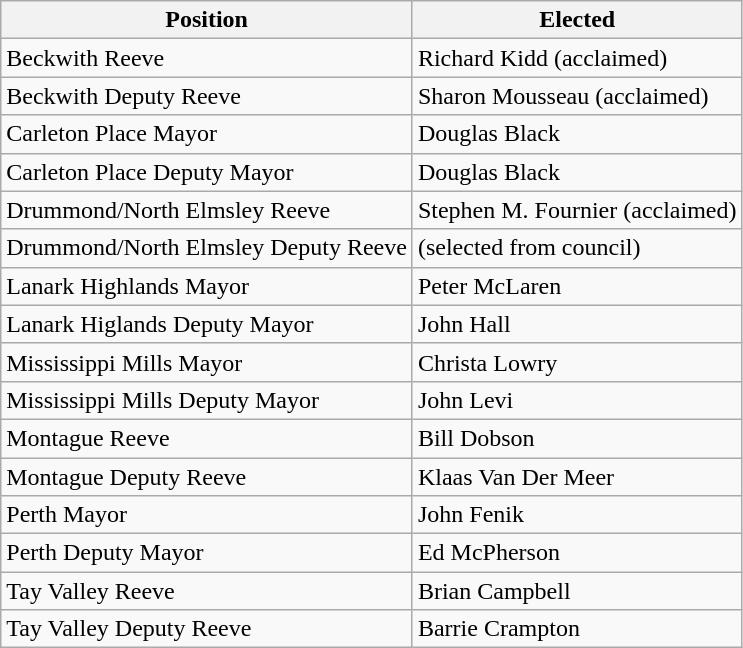<table class="wikitable">
<tr>
<th>Position</th>
<th>Elected</th>
</tr>
<tr>
<td>Beckwith Reeve</td>
<td>Richard Kidd (acclaimed)</td>
</tr>
<tr>
<td>Beckwith Deputy Reeve</td>
<td>Sharon Mousseau (acclaimed)</td>
</tr>
<tr>
<td>Carleton Place Mayor</td>
<td>Douglas Black</td>
</tr>
<tr>
<td>Carleton Place Deputy Mayor</td>
<td>Douglas Black</td>
</tr>
<tr>
<td>Drummond/North Elmsley Reeve</td>
<td>Stephen M. Fournier (acclaimed)</td>
</tr>
<tr>
<td>Drummond/North Elmsley Deputy Reeve</td>
<td>(selected from council)</td>
</tr>
<tr>
<td>Lanark Highlands Mayor</td>
<td>Peter McLaren</td>
</tr>
<tr>
<td>Lanark Higlands Deputy Mayor</td>
<td>John Hall</td>
</tr>
<tr>
<td>Mississippi Mills Mayor</td>
<td>Christa Lowry</td>
</tr>
<tr>
<td>Mississippi Mills Deputy Mayor</td>
<td>John Levi</td>
</tr>
<tr>
<td>Montague Reeve</td>
<td>Bill Dobson</td>
</tr>
<tr>
<td>Montague Deputy Reeve</td>
<td>Klaas Van Der Meer</td>
</tr>
<tr>
<td>Perth Mayor</td>
<td>John Fenik</td>
</tr>
<tr>
<td>Perth Deputy Mayor</td>
<td>Ed McPherson</td>
</tr>
<tr>
<td>Tay Valley Reeve</td>
<td>Brian Campbell</td>
</tr>
<tr>
<td>Tay Valley Deputy Reeve</td>
<td>Barrie Crampton</td>
</tr>
</table>
